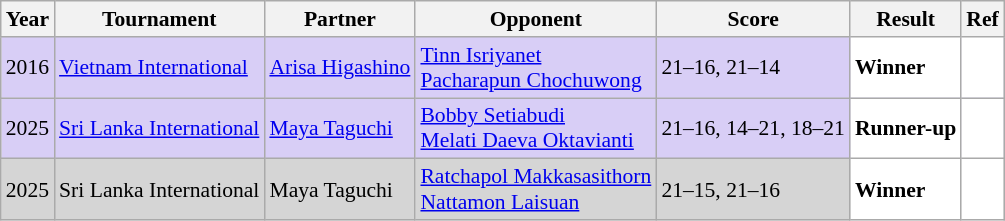<table class="sortable wikitable" style="font-size: 90%;">
<tr>
<th>Year</th>
<th>Tournament</th>
<th>Partner</th>
<th>Opponent</th>
<th>Score</th>
<th>Result</th>
<th>Ref</th>
</tr>
<tr style="background:#D8CEF6">
<td align="center">2016</td>
<td align="left"><a href='#'>Vietnam International</a></td>
<td align="left"> <a href='#'>Arisa Higashino</a></td>
<td align="left"> <a href='#'>Tinn Isriyanet</a><br> <a href='#'>Pacharapun Chochuwong</a></td>
<td align="left">21–16, 21–14</td>
<td style="text-align:left; background:white"> <strong>Winner</strong></td>
<td style="text-align:center; background:white"></td>
</tr>
<tr style="background:#d8cef6">
<td align="center">2025</td>
<td align="left"><a href='#'>Sri Lanka International</a></td>
<td align="left"> <a href='#'>Maya Taguchi</a></td>
<td align="left"> <a href='#'>Bobby Setiabudi</a><br> <a href='#'>Melati Daeva Oktavianti</a></td>
<td align="left">21–16, 14–21, 18–21</td>
<td style="text-align:left; background:white"> <strong>Runner-up</strong></td>
<td style="text-align:center; background:white"></td>
</tr>
<tr style="background:#D5D5D5">
<td align="center">2025</td>
<td align="left">Sri Lanka International</td>
<td align="left"> Maya Taguchi</td>
<td align="left"> <a href='#'>Ratchapol Makkasasithorn</a><br> <a href='#'>Nattamon Laisuan</a></td>
<td align="left">21–15, 21–16</td>
<td style="text-align:left; background:white"> <strong>Winner</strong></td>
<td style="text-align:center; background:white"></td>
</tr>
</table>
